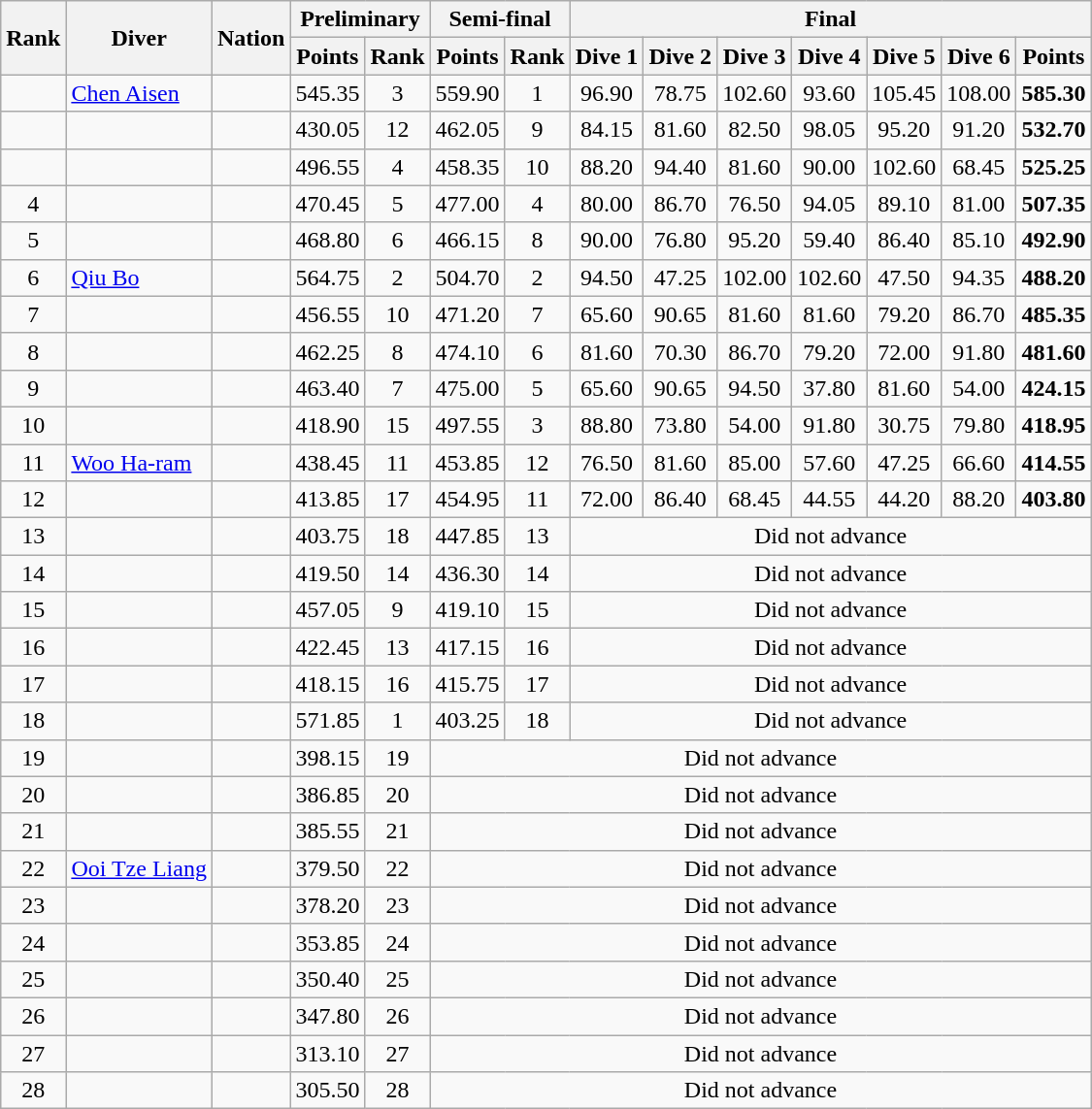<table class="wikitable sortable" style="text-align:center">
<tr>
<th rowspan="2" data-sort-type=number>Rank</th>
<th rowspan="2">Diver</th>
<th rowspan="2">Nation</th>
<th colspan="2">Preliminary</th>
<th colspan="2">Semi-final</th>
<th colspan="7">Final</th>
</tr>
<tr>
<th>Points</th>
<th>Rank</th>
<th>Points</th>
<th>Rank</th>
<th>Dive 1</th>
<th>Dive 2</th>
<th>Dive 3</th>
<th>Dive 4</th>
<th>Dive 5</th>
<th>Dive 6</th>
<th>Points</th>
</tr>
<tr>
<td></td>
<td align=left><a href='#'>Chen Aisen</a></td>
<td align=left></td>
<td>545.35</td>
<td>3</td>
<td>559.90</td>
<td>1</td>
<td>96.90</td>
<td>78.75</td>
<td>102.60</td>
<td>93.60</td>
<td>105.45</td>
<td>108.00</td>
<td><strong>585.30</strong></td>
</tr>
<tr>
<td></td>
<td align=left></td>
<td align=left></td>
<td>430.05</td>
<td>12</td>
<td>462.05</td>
<td>9</td>
<td>84.15</td>
<td>81.60</td>
<td>82.50</td>
<td>98.05</td>
<td>95.20</td>
<td>91.20</td>
<td><strong>532.70</strong></td>
</tr>
<tr>
<td></td>
<td align=left></td>
<td align=left></td>
<td>496.55</td>
<td>4</td>
<td>458.35</td>
<td>10</td>
<td>88.20</td>
<td>94.40</td>
<td>81.60</td>
<td>90.00</td>
<td>102.60</td>
<td>68.45</td>
<td><strong>525.25</strong></td>
</tr>
<tr>
<td>4</td>
<td align=left></td>
<td align=left></td>
<td>470.45</td>
<td>5</td>
<td>477.00</td>
<td>4</td>
<td>80.00</td>
<td>86.70</td>
<td>76.50</td>
<td>94.05</td>
<td>89.10</td>
<td>81.00</td>
<td><strong>507.35</strong></td>
</tr>
<tr>
<td>5</td>
<td align=left></td>
<td align=left></td>
<td>468.80</td>
<td>6</td>
<td>466.15</td>
<td>8</td>
<td>90.00</td>
<td>76.80</td>
<td>95.20</td>
<td>59.40</td>
<td>86.40</td>
<td>85.10</td>
<td><strong>492.90</strong></td>
</tr>
<tr>
<td>6</td>
<td align=left><a href='#'>Qiu Bo</a></td>
<td align=left></td>
<td>564.75</td>
<td>2</td>
<td>504.70</td>
<td>2</td>
<td>94.50</td>
<td>47.25</td>
<td>102.00</td>
<td>102.60</td>
<td>47.50</td>
<td>94.35</td>
<td><strong>488.20</strong></td>
</tr>
<tr>
<td>7</td>
<td align=left></td>
<td align=left></td>
<td>456.55</td>
<td>10</td>
<td>471.20</td>
<td>7</td>
<td>65.60</td>
<td>90.65</td>
<td>81.60</td>
<td>81.60</td>
<td>79.20</td>
<td>86.70</td>
<td><strong>485.35</strong></td>
</tr>
<tr>
<td>8</td>
<td align=left></td>
<td align=left></td>
<td>462.25</td>
<td>8</td>
<td>474.10</td>
<td>6</td>
<td>81.60</td>
<td>70.30</td>
<td>86.70</td>
<td>79.20</td>
<td>72.00</td>
<td>91.80</td>
<td><strong>481.60</strong></td>
</tr>
<tr>
<td>9</td>
<td align=left></td>
<td align=left></td>
<td>463.40</td>
<td>7</td>
<td>475.00</td>
<td>5</td>
<td>65.60</td>
<td>90.65</td>
<td>94.50</td>
<td>37.80</td>
<td>81.60</td>
<td>54.00</td>
<td><strong>424.15</strong></td>
</tr>
<tr>
<td>10</td>
<td align=left></td>
<td align=left></td>
<td>418.90</td>
<td>15</td>
<td>497.55</td>
<td>3</td>
<td>88.80</td>
<td>73.80</td>
<td>54.00</td>
<td>91.80</td>
<td>30.75</td>
<td>79.80</td>
<td><strong>418.95</strong></td>
</tr>
<tr>
<td>11</td>
<td align=left><a href='#'>Woo Ha-ram</a></td>
<td align=left></td>
<td>438.45</td>
<td>11</td>
<td>453.85</td>
<td>12</td>
<td>76.50</td>
<td>81.60</td>
<td>85.00</td>
<td>57.60</td>
<td>47.25</td>
<td>66.60</td>
<td><strong>414.55</strong></td>
</tr>
<tr>
<td>12</td>
<td align=left></td>
<td align=left></td>
<td>413.85</td>
<td>17</td>
<td>454.95</td>
<td>11</td>
<td>72.00</td>
<td>86.40</td>
<td>68.45</td>
<td>44.55</td>
<td>44.20</td>
<td>88.20</td>
<td><strong>403.80</strong></td>
</tr>
<tr>
<td>13</td>
<td align=left></td>
<td align=left></td>
<td>403.75</td>
<td>18</td>
<td>447.85</td>
<td>13</td>
<td colspan="7">Did not advance</td>
</tr>
<tr>
<td>14</td>
<td align=left></td>
<td align=left></td>
<td>419.50</td>
<td>14</td>
<td>436.30</td>
<td>14</td>
<td colspan="7">Did not advance</td>
</tr>
<tr>
<td>15</td>
<td align=left></td>
<td align=left></td>
<td>457.05</td>
<td>9</td>
<td>419.10</td>
<td>15</td>
<td colspan="7">Did not advance</td>
</tr>
<tr>
<td>16</td>
<td align=left></td>
<td align=left></td>
<td>422.45</td>
<td>13</td>
<td>417.15</td>
<td>16</td>
<td colspan="7">Did not advance</td>
</tr>
<tr>
<td>17</td>
<td align=left></td>
<td align=left></td>
<td>418.15</td>
<td>16</td>
<td>415.75</td>
<td>17</td>
<td colspan="7">Did not advance</td>
</tr>
<tr>
<td>18</td>
<td align=left></td>
<td align=left></td>
<td>571.85</td>
<td>1</td>
<td>403.25</td>
<td>18</td>
<td colspan="7">Did not advance</td>
</tr>
<tr>
<td>19</td>
<td align=left></td>
<td align=left></td>
<td>398.15</td>
<td>19</td>
<td colspan="9">Did not advance</td>
</tr>
<tr>
<td>20</td>
<td align=left></td>
<td align=left></td>
<td>386.85</td>
<td>20</td>
<td colspan="9">Did not advance</td>
</tr>
<tr>
<td>21</td>
<td align=left></td>
<td align=left></td>
<td>385.55</td>
<td>21</td>
<td colspan="9">Did not advance</td>
</tr>
<tr>
<td>22</td>
<td align=left><a href='#'>Ooi Tze Liang</a></td>
<td align=left></td>
<td>379.50</td>
<td>22</td>
<td colspan="9">Did not advance</td>
</tr>
<tr>
<td>23</td>
<td align=left></td>
<td align=left></td>
<td>378.20</td>
<td>23</td>
<td colspan="9">Did not advance</td>
</tr>
<tr>
<td>24</td>
<td align=left></td>
<td align=left></td>
<td>353.85</td>
<td>24</td>
<td colspan="9">Did not advance</td>
</tr>
<tr>
<td>25</td>
<td align=left></td>
<td align=left></td>
<td>350.40</td>
<td>25</td>
<td colspan="9">Did not advance</td>
</tr>
<tr>
<td>26</td>
<td align=left></td>
<td align=left></td>
<td>347.80</td>
<td>26</td>
<td colspan="9">Did not advance</td>
</tr>
<tr>
<td>27</td>
<td align=left></td>
<td align=left></td>
<td>313.10</td>
<td>27</td>
<td colspan="9">Did not advance</td>
</tr>
<tr>
<td>28</td>
<td align=left></td>
<td align=left></td>
<td>305.50</td>
<td>28</td>
<td colspan="9">Did not advance</td>
</tr>
</table>
